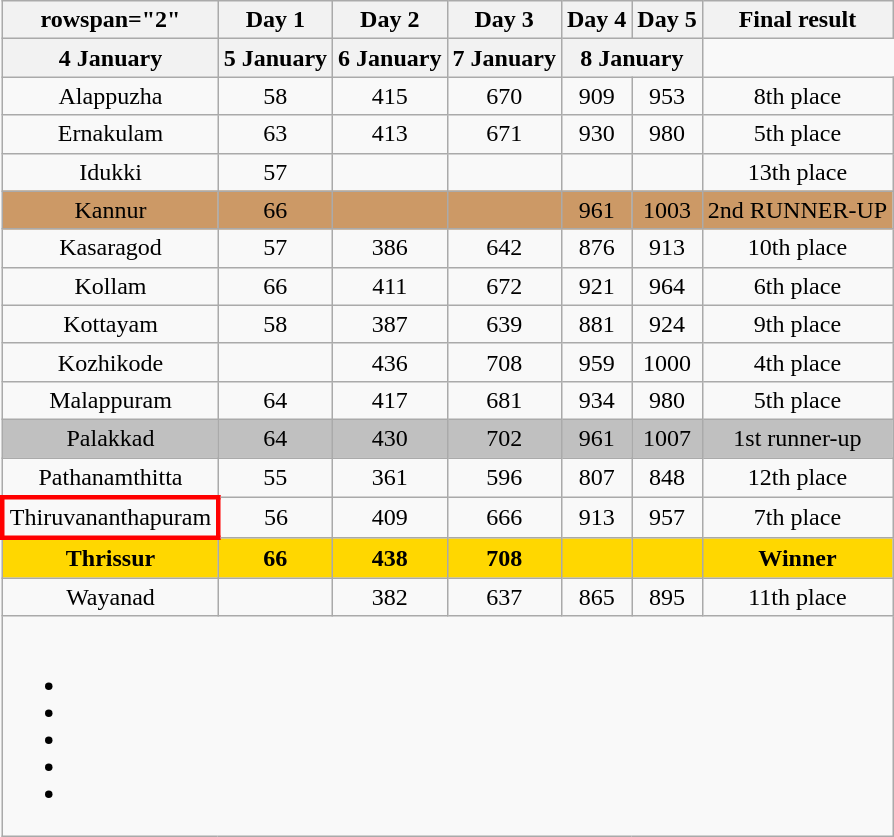<table class="wikitable" style="text-align:center;max-width:750px; margin-left: auto; margin-right: auto; border: none">
<tr>
<th>rowspan="2" </th>
<th>Day 1<br></th>
<th>Day 2<br></th>
<th>Day 3<br></th>
<th>Day 4<br></th>
<th>Day 5<br></th>
<th>Final result</th>
</tr>
<tr>
<th>4 January</th>
<th>5 January</th>
<th>6 January</th>
<th>7 January</th>
<th colspan=2>8 January</th>
</tr>
<tr>
<td>Alappuzha</td>
<td>58</td>
<td>415</td>
<td>670</td>
<td>909</td>
<td>953</td>
<td>8th place</td>
</tr>
<tr>
<td>Ernakulam</td>
<td>63</td>
<td>413</td>
<td>671</td>
<td>930</td>
<td>980</td>
<td>5th place</td>
</tr>
<tr>
<td>Idukki</td>
<td>57</td>
<td><strong></strong></td>
<td><strong></strong></td>
<td><strong></strong></td>
<td><strong></strong></td>
<td>13th place</td>
</tr>
<tr style="background:#cc9966;">
<td>Kannur</td>
<td>66</td>
<td><strong></strong></td>
<td><strong></strong></td>
<td>961</td>
<td>1003</td>
<td>2nd RUNNER-UP</td>
</tr>
<tr>
<td>Kasaragod</td>
<td>57</td>
<td>386</td>
<td>642</td>
<td>876</td>
<td>913</td>
<td>10th place</td>
</tr>
<tr>
<td>Kollam</td>
<td>66</td>
<td>411</td>
<td>672</td>
<td>921</td>
<td>964</td>
<td>6th place</td>
</tr>
<tr>
<td>Kottayam</td>
<td>58</td>
<td>387</td>
<td>639</td>
<td>881</td>
<td>924</td>
<td>9th place</td>
</tr>
<tr>
<td>Kozhikode</td>
<td><strong></strong></td>
<td>436</td>
<td>708</td>
<td>959</td>
<td>1000</td>
<td>4th place</td>
</tr>
<tr>
<td>Malappuram</td>
<td>64</td>
<td>417</td>
<td>681</td>
<td>934</td>
<td>980</td>
<td>5th place</td>
</tr>
<tr style="background:silver;">
<td>Palakkad</td>
<td>64</td>
<td>430</td>
<td>702</td>
<td>961</td>
<td>1007</td>
<td>1st runner-up</td>
</tr>
<tr>
<td>Pathanamthitta</td>
<td>55</td>
<td>361</td>
<td>596</td>
<td>807</td>
<td>848</td>
<td>12th place</td>
</tr>
<tr>
<td style="border: 3px solid red">Thiruvananthapuram</td>
<td>56</td>
<td>409</td>
<td>666</td>
<td>913</td>
<td>957</td>
<td>7th place</td>
</tr>
<tr style="background-color:gold; font-weight: bold">
<td>Thrissur</td>
<td>66</td>
<td>438</td>
<td>708</td>
<td><strong></strong></td>
<td><strong></strong></td>
<td>Winner</td>
</tr>
<tr>
<td>Wayanad</td>
<td><strong></strong></td>
<td>382</td>
<td>637</td>
<td>865</td>
<td>895</td>
<td>11th place</td>
</tr>
<tr>
<td colspan="7"><br><ul><li></li><li></li><li></li><li></li><li></li></ul></td>
</tr>
</table>
